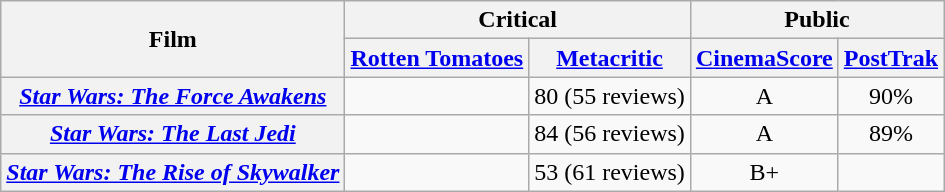<table class="wikitable plainrowheaders sortable" style="text-align: center;">
<tr>
<th scope="col" rowspan="2">Film</th>
<th scope="col" colspan="2">Critical</th>
<th colspan="2" scope="col">Public</th>
</tr>
<tr>
<th scope="col"><a href='#'>Rotten Tomatoes</a></th>
<th scope="col"><a href='#'>Metacritic</a></th>
<th scope="col"><a href='#'>CinemaScore</a></th>
<th><a href='#'>PostTrak</a></th>
</tr>
<tr>
<th scope="row"><em><a href='#'>Star Wars: The Force Awakens</a></em></th>
<td></td>
<td>80 (55 reviews)</td>
<td>A</td>
<td>90%</td>
</tr>
<tr>
<th scope="row"><em><a href='#'>Star Wars: The Last Jedi</a></em></th>
<td></td>
<td>84 (56 reviews)</td>
<td>A</td>
<td>89%</td>
</tr>
<tr>
<th scope="row"><em><a href='#'>Star Wars: The Rise of Skywalker</a></em></th>
<td></td>
<td>53 (61 reviews)</td>
<td>B+</td>
<td></td>
</tr>
</table>
